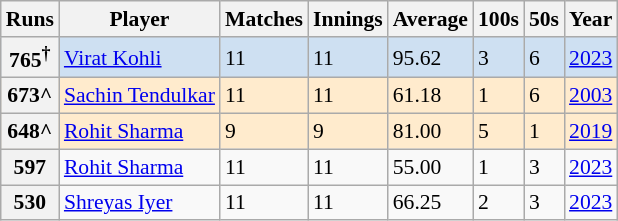<table class="wikitable"style="font-size: 90%">
<tr>
<th>Runs</th>
<th>Player</th>
<th>Matches</th>
<th>Innings</th>
<th>Average</th>
<th>100s</th>
<th>50s</th>
<th>Year</th>
</tr>
<tr style="background:#cee0f2;">
<th>765<sup>†</sup></th>
<td><a href='#'>Virat Kohli</a></td>
<td>11</td>
<td>11</td>
<td>95.62</td>
<td>3</td>
<td>6</td>
<td><a href='#'>2023</a></td>
</tr>
<tr style="background:#ffebcd;">
<th>673^</th>
<td><a href='#'>Sachin Tendulkar</a></td>
<td>11</td>
<td>11</td>
<td>61.18</td>
<td>1</td>
<td>6</td>
<td><a href='#'>2003</a></td>
</tr>
<tr style="background:#ffebcd;">
<th>648^</th>
<td><a href='#'>Rohit Sharma</a></td>
<td>9</td>
<td>9</td>
<td>81.00</td>
<td>5</td>
<td>1</td>
<td><a href='#'>2019</a></td>
</tr>
<tr>
<th>597</th>
<td><a href='#'>Rohit Sharma</a></td>
<td>11</td>
<td>11</td>
<td>55.00</td>
<td>1</td>
<td>3</td>
<td><a href='#'>2023</a></td>
</tr>
<tr>
<th>530</th>
<td><a href='#'>Shreyas Iyer</a></td>
<td>11</td>
<td>11</td>
<td>66.25</td>
<td>2</td>
<td>3</td>
<td><a href='#'>2023</a></td>
</tr>
</table>
